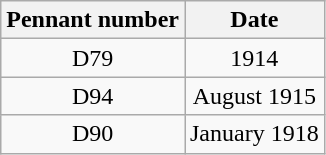<table class="wikitable" style="text-align:center">
<tr>
<th>Pennant number</th>
<th>Date</th>
</tr>
<tr>
<td>D79</td>
<td>1914</td>
</tr>
<tr>
<td>D94</td>
<td>August 1915</td>
</tr>
<tr>
<td>D90</td>
<td>January 1918</td>
</tr>
</table>
